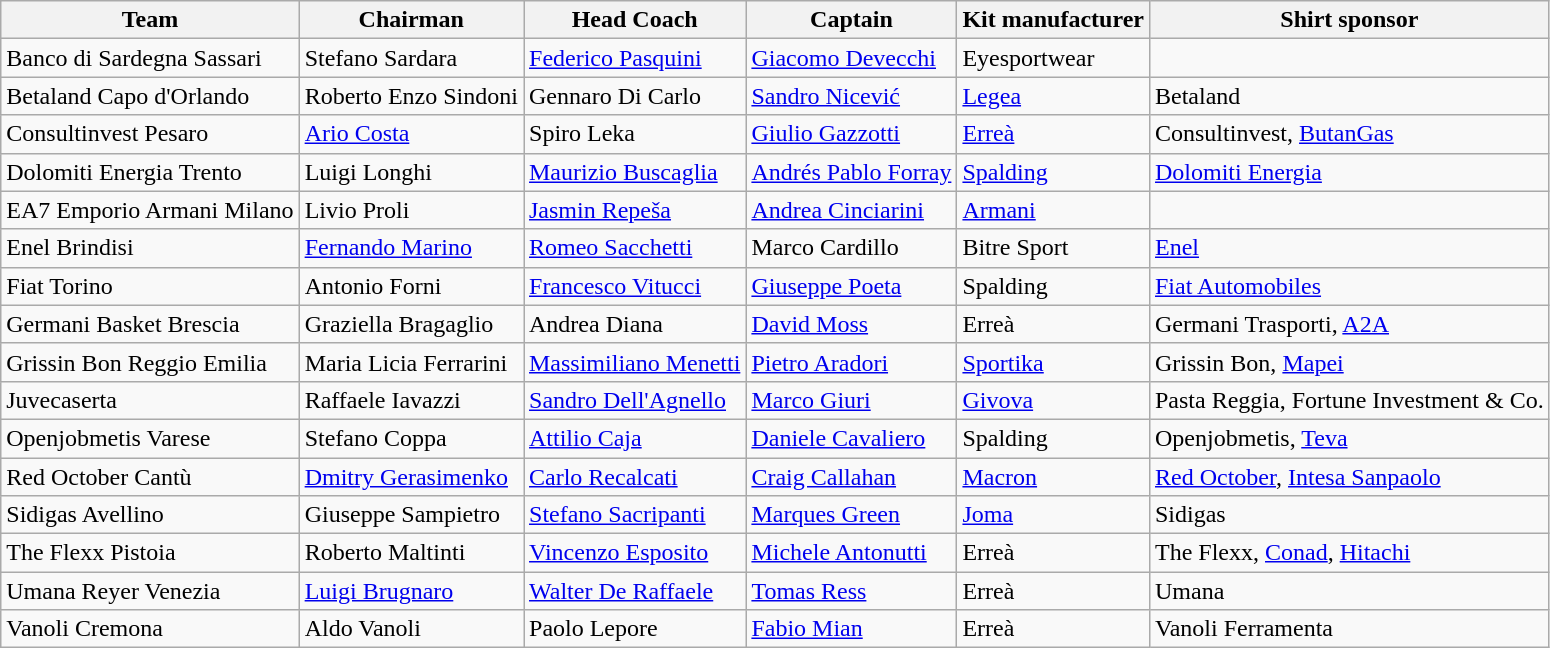<table class="wikitable sortable" style="text-align: left;font-size:100%;">
<tr>
<th>Team</th>
<th>Chairman</th>
<th>Head Coach</th>
<th>Captain</th>
<th>Kit manufacturer</th>
<th>Shirt sponsor</th>
</tr>
<tr>
<td>Banco di Sardegna Sassari</td>
<td> Stefano Sardara</td>
<td> <a href='#'>Federico Pasquini</a></td>
<td> <a href='#'>Giacomo Devecchi</a></td>
<td>Eyesportwear</td>
<td></td>
</tr>
<tr>
<td>Betaland Capo d'Orlando</td>
<td> Roberto Enzo Sindoni</td>
<td> Gennaro Di Carlo</td>
<td> <a href='#'>Sandro Nicević</a></td>
<td><a href='#'>Legea</a></td>
<td>Betaland</td>
</tr>
<tr>
<td>Consultinvest Pesaro</td>
<td> <a href='#'>Ario Costa</a></td>
<td> Spiro Leka</td>
<td> <a href='#'>Giulio Gazzotti</a></td>
<td><a href='#'>Erreà</a></td>
<td>Consultinvest, <a href='#'>ButanGas</a></td>
</tr>
<tr>
<td>Dolomiti Energia Trento</td>
<td> Luigi Longhi</td>
<td> <a href='#'>Maurizio Buscaglia</a></td>
<td> <a href='#'>Andrés Pablo Forray</a></td>
<td><a href='#'>Spalding</a></td>
<td><a href='#'>Dolomiti Energia</a></td>
</tr>
<tr>
<td>EA7 Emporio Armani Milano</td>
<td> Livio Proli</td>
<td> <a href='#'>Jasmin Repeša</a></td>
<td> <a href='#'>Andrea Cinciarini</a></td>
<td><a href='#'>Armani</a></td>
<td></td>
</tr>
<tr>
<td>Enel Brindisi</td>
<td> <a href='#'>Fernando Marino</a></td>
<td> <a href='#'>Romeo Sacchetti</a></td>
<td> Marco Cardillo</td>
<td>Bitre Sport</td>
<td><a href='#'>Enel</a></td>
</tr>
<tr>
<td>Fiat Torino</td>
<td> Antonio Forni</td>
<td> <a href='#'>Francesco Vitucci</a></td>
<td> <a href='#'>Giuseppe Poeta</a></td>
<td>Spalding</td>
<td><a href='#'>Fiat Automobiles</a></td>
</tr>
<tr>
<td>Germani Basket Brescia</td>
<td> Graziella Bragaglio</td>
<td> Andrea Diana</td>
<td> <a href='#'>David Moss</a></td>
<td>Erreà</td>
<td>Germani Trasporti, <a href='#'>A2A</a></td>
</tr>
<tr>
<td>Grissin Bon Reggio Emilia</td>
<td> Maria Licia Ferrarini</td>
<td> <a href='#'>Massimiliano Menetti</a></td>
<td>  <a href='#'>Pietro Aradori</a></td>
<td><a href='#'>Sportika</a></td>
<td>Grissin Bon, <a href='#'>Mapei</a></td>
</tr>
<tr>
<td>Juvecaserta</td>
<td> Raffaele Iavazzi</td>
<td> <a href='#'>Sandro Dell'Agnello</a></td>
<td> <a href='#'>Marco Giuri</a></td>
<td><a href='#'>Givova</a></td>
<td>Pasta Reggia, Fortune Investment & Co.</td>
</tr>
<tr>
<td>Openjobmetis Varese</td>
<td> Stefano Coppa</td>
<td> <a href='#'>Attilio Caja</a></td>
<td> <a href='#'>Daniele Cavaliero</a></td>
<td>Spalding</td>
<td>Openjobmetis, <a href='#'>Teva</a></td>
</tr>
<tr>
<td>Red October Cantù</td>
<td> <a href='#'>Dmitry Gerasimenko</a></td>
<td> <a href='#'>Carlo Recalcati</a></td>
<td> <a href='#'>Craig Callahan</a></td>
<td><a href='#'>Macron</a></td>
<td><a href='#'>Red October</a>, <a href='#'>Intesa Sanpaolo</a></td>
</tr>
<tr>
<td>Sidigas Avellino</td>
<td> Giuseppe Sampietro</td>
<td> <a href='#'>Stefano Sacripanti</a></td>
<td> <a href='#'>Marques Green</a></td>
<td><a href='#'>Joma</a></td>
<td>Sidigas</td>
</tr>
<tr>
<td>The Flexx Pistoia</td>
<td> Roberto Maltinti</td>
<td> <a href='#'>Vincenzo Esposito</a></td>
<td> <a href='#'>Michele Antonutti</a></td>
<td>Erreà</td>
<td>The Flexx, <a href='#'>Conad</a>, <a href='#'>Hitachi</a></td>
</tr>
<tr>
<td>Umana Reyer Venezia</td>
<td> <a href='#'>Luigi Brugnaro</a></td>
<td> <a href='#'>Walter De Raffaele</a></td>
<td> <a href='#'>Tomas Ress</a></td>
<td>Erreà</td>
<td>Umana</td>
</tr>
<tr>
<td>Vanoli Cremona</td>
<td> Aldo Vanoli</td>
<td> Paolo Lepore</td>
<td> <a href='#'>Fabio Mian</a></td>
<td>Erreà</td>
<td>Vanoli Ferramenta</td>
</tr>
</table>
